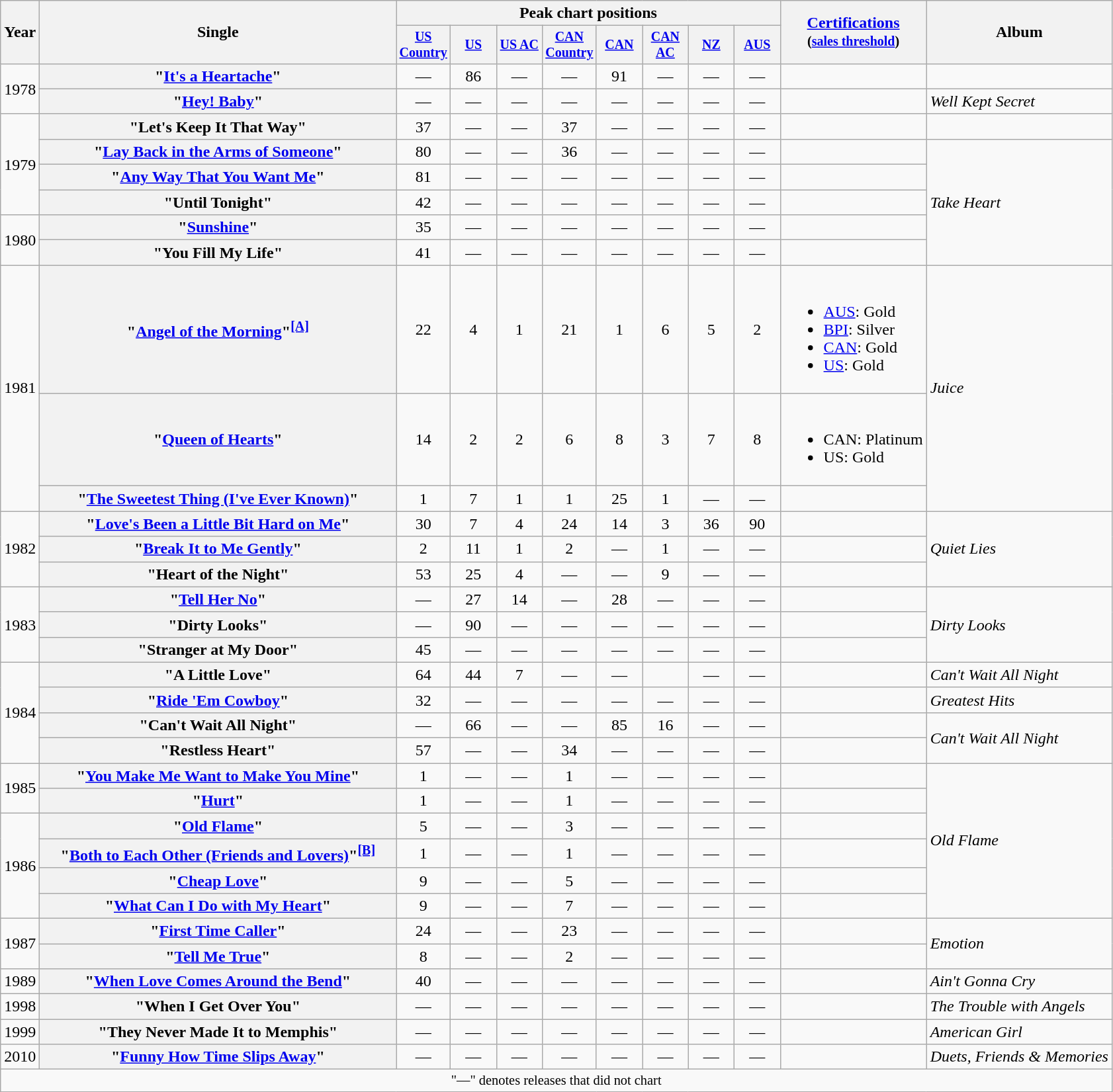<table class="wikitable plainrowheaders" style="text-align:center;">
<tr>
<th rowspan="2">Year</th>
<th rowspan="2" style="width:22em;">Single</th>
<th colspan="8">Peak chart positions</th>
<th rowspan="2"><a href='#'>Certifications</a><br><small>(<a href='#'>sales threshold</a>)</small></th>
<th rowspan="2">Album</th>
</tr>
<tr style="font-size:smaller;">
<th width="40"><a href='#'>US Country</a><br></th>
<th width="40"><a href='#'>US</a><br></th>
<th width="40"><a href='#'>US AC</a><br></th>
<th width="40"><a href='#'>CAN Country</a><br></th>
<th width="40"><a href='#'>CAN</a><br></th>
<th width="40"><a href='#'>CAN AC</a><br></th>
<th width="40"><a href='#'>NZ</a><br></th>
<th width="40"><a href='#'>AUS</a><br></th>
</tr>
<tr>
<td rowspan="2">1978</td>
<th scope="row">"<a href='#'>It's a Heartache</a>"</th>
<td>—</td>
<td>86</td>
<td>—</td>
<td>—</td>
<td>91</td>
<td>—</td>
<td>—</td>
<td>—</td>
<td></td>
<td></td>
</tr>
<tr>
<th scope="row">"<a href='#'>Hey! Baby</a>"</th>
<td>—</td>
<td>—</td>
<td>—</td>
<td>—</td>
<td>—</td>
<td>—</td>
<td>—</td>
<td>—</td>
<td></td>
<td align="left"><em>Well Kept Secret</em></td>
</tr>
<tr>
<td rowspan="4">1979</td>
<th scope="row">"Let's Keep It That Way"</th>
<td>37</td>
<td>—</td>
<td>—</td>
<td>37</td>
<td>—</td>
<td>—</td>
<td>—</td>
<td>—</td>
<td></td>
<td></td>
</tr>
<tr>
<th scope="row">"<a href='#'>Lay Back in the Arms of Someone</a>"</th>
<td>80</td>
<td>—</td>
<td>—</td>
<td>36</td>
<td>—</td>
<td>—</td>
<td>—</td>
<td>—</td>
<td></td>
<td align="left" rowspan="5"><em>Take Heart</em></td>
</tr>
<tr>
<th scope="row">"<a href='#'>Any Way That You Want Me</a>"</th>
<td>81</td>
<td>—</td>
<td>—</td>
<td>—</td>
<td>—</td>
<td>—</td>
<td>—</td>
<td>—</td>
<td></td>
</tr>
<tr>
<th scope="row">"Until Tonight"</th>
<td>42</td>
<td>—</td>
<td>—</td>
<td>—</td>
<td>—</td>
<td>—</td>
<td>—</td>
<td>—</td>
<td></td>
</tr>
<tr>
<td rowspan="2">1980</td>
<th scope="row">"<a href='#'>Sunshine</a>"</th>
<td>35</td>
<td>—</td>
<td>—</td>
<td>—</td>
<td>—</td>
<td>—</td>
<td>—</td>
<td>—</td>
<td></td>
</tr>
<tr>
<th scope="row">"You Fill My Life"</th>
<td>41</td>
<td>—</td>
<td>—</td>
<td>—</td>
<td>—</td>
<td>—</td>
<td>—</td>
<td>—</td>
<td></td>
</tr>
<tr>
<td rowspan="3">1981</td>
<th scope="row">"<a href='#'>Angel of the Morning</a>"<sup><a href='#'><strong>[A]</strong></a></sup></th>
<td>22</td>
<td>4</td>
<td>1</td>
<td>21</td>
<td>1</td>
<td>6</td>
<td>5</td>
<td>2</td>
<td align="left"><br><ul><li><a href='#'>AUS</a>: Gold</li><li><a href='#'>BPI</a>: Silver</li><li><a href='#'>CAN</a>: Gold</li><li><a href='#'>US</a>: Gold</li></ul></td>
<td align="left" rowspan="3"><em>Juice</em></td>
</tr>
<tr>
<th scope="row">"<a href='#'>Queen of Hearts</a>"</th>
<td>14</td>
<td>2</td>
<td>2</td>
<td>6</td>
<td>8</td>
<td>3</td>
<td>7</td>
<td>8</td>
<td align="left"><br><ul><li>CAN: Platinum</li><li>US: Gold</li></ul></td>
</tr>
<tr>
<th scope="row">"<a href='#'>The Sweetest Thing (I've Ever Known)</a>"</th>
<td>1</td>
<td>7</td>
<td>1</td>
<td>1</td>
<td>25</td>
<td>1</td>
<td>—</td>
<td>—</td>
<td></td>
</tr>
<tr>
<td rowspan="3">1982</td>
<th scope="row">"<a href='#'>Love's Been a Little Bit Hard on Me</a>"</th>
<td>30</td>
<td>7</td>
<td>4</td>
<td>24</td>
<td>14</td>
<td>3</td>
<td>36</td>
<td>90</td>
<td></td>
<td align="left" rowspan="3"><em>Quiet Lies</em></td>
</tr>
<tr>
<th scope="row">"<a href='#'>Break It to Me Gently</a>"</th>
<td>2</td>
<td>11</td>
<td>1</td>
<td>2</td>
<td>—</td>
<td>1</td>
<td>—</td>
<td>—</td>
<td></td>
</tr>
<tr>
<th scope="row">"Heart of the Night"</th>
<td>53</td>
<td>25</td>
<td>4</td>
<td>—</td>
<td>—</td>
<td>9</td>
<td>—</td>
<td>—</td>
<td></td>
</tr>
<tr>
<td rowspan="3">1983</td>
<th scope="row">"<a href='#'>Tell Her No</a>"</th>
<td>—</td>
<td>27</td>
<td>14</td>
<td>—</td>
<td>28</td>
<td>—</td>
<td>—</td>
<td>—</td>
<td></td>
<td align="left" rowspan="3"><em>Dirty Looks</em></td>
</tr>
<tr>
<th scope="row">"Dirty Looks"</th>
<td>—</td>
<td>90</td>
<td>—</td>
<td>—</td>
<td>—</td>
<td>—</td>
<td>—</td>
<td>—</td>
<td></td>
</tr>
<tr>
<th scope="row">"Stranger at My Door"</th>
<td>45</td>
<td>—</td>
<td>—</td>
<td>—</td>
<td>—</td>
<td>—</td>
<td>—</td>
<td>—</td>
<td></td>
</tr>
<tr>
<td rowspan="4">1984</td>
<th scope="row">"A Little Love"</th>
<td>64</td>
<td>44</td>
<td>7</td>
<td>—</td>
<td>—</td>
<td></td>
<td>—</td>
<td>—</td>
<td></td>
<td align="left"><em>Can't Wait All Night</em></td>
</tr>
<tr>
<th scope="row">"<a href='#'>Ride 'Em Cowboy</a>"</th>
<td>32</td>
<td>—</td>
<td>—</td>
<td>—</td>
<td>—</td>
<td>—</td>
<td>—</td>
<td>—</td>
<td></td>
<td align="left"><em>Greatest Hits</em></td>
</tr>
<tr>
<th scope="row">"Can't Wait All Night"</th>
<td>—</td>
<td>66</td>
<td>—</td>
<td>—</td>
<td>85</td>
<td>16</td>
<td>—</td>
<td>—</td>
<td></td>
<td align="left" rowspan="2"><em>Can't Wait All Night</em></td>
</tr>
<tr>
<th scope="row">"Restless Heart"</th>
<td>57</td>
<td>—</td>
<td>—</td>
<td>34</td>
<td>—</td>
<td>—</td>
<td>—</td>
<td>—</td>
<td></td>
</tr>
<tr>
<td rowspan="2">1985</td>
<th scope="row">"<a href='#'>You Make Me Want to Make You Mine</a>"</th>
<td>1</td>
<td>—</td>
<td>—</td>
<td>1</td>
<td>—</td>
<td>—</td>
<td>—</td>
<td>—</td>
<td></td>
<td align="left" rowspan="6"><em>Old Flame</em></td>
</tr>
<tr>
<th scope="row">"<a href='#'>Hurt</a>"</th>
<td>1</td>
<td>—</td>
<td>—</td>
<td>1</td>
<td>—</td>
<td>—</td>
<td>—</td>
<td>—</td>
<td></td>
</tr>
<tr>
<td rowspan="4">1986</td>
<th scope="row">"<a href='#'>Old Flame</a>"</th>
<td>5</td>
<td>—</td>
<td>—</td>
<td>3</td>
<td>—</td>
<td>—</td>
<td>—</td>
<td>—</td>
<td></td>
</tr>
<tr>
<th scope="row">"<a href='#'>Both to Each Other (Friends and Lovers)</a>"<sup><a href='#'><strong>[B]</strong></a></sup><br></th>
<td>1</td>
<td>—</td>
<td>—</td>
<td>1</td>
<td>—</td>
<td>—</td>
<td>—</td>
<td>—</td>
<td></td>
</tr>
<tr>
<th scope="row">"<a href='#'>Cheap Love</a>"</th>
<td>9</td>
<td>—</td>
<td>—</td>
<td>5</td>
<td>—</td>
<td>—</td>
<td>—</td>
<td>—</td>
<td></td>
</tr>
<tr>
<th scope="row">"<a href='#'>What Can I Do with My Heart</a>"</th>
<td>9</td>
<td>—</td>
<td>—</td>
<td>7</td>
<td>—</td>
<td>—</td>
<td>—</td>
<td>—</td>
<td></td>
</tr>
<tr>
<td rowspan="2">1987</td>
<th scope="row">"<a href='#'>First Time Caller</a>"</th>
<td>24</td>
<td>—</td>
<td>—</td>
<td>23</td>
<td>—</td>
<td>—</td>
<td>—</td>
<td>—</td>
<td></td>
<td align="left" rowspan="2"><em>Emotion</em></td>
</tr>
<tr>
<th scope="row">"<a href='#'>Tell Me True</a>"</th>
<td>8</td>
<td>—</td>
<td>—</td>
<td>2</td>
<td>—</td>
<td>—</td>
<td>—</td>
<td>—</td>
<td></td>
</tr>
<tr>
<td>1989</td>
<th scope="row">"<a href='#'>When Love Comes Around the Bend</a>"</th>
<td>40</td>
<td>—</td>
<td>—</td>
<td>—</td>
<td>—</td>
<td>—</td>
<td>—</td>
<td>—</td>
<td></td>
<td align="left"><em>Ain't Gonna Cry</em></td>
</tr>
<tr>
<td>1998</td>
<th scope="row">"When I Get Over You"</th>
<td>—</td>
<td>—</td>
<td>—</td>
<td>—</td>
<td>—</td>
<td>—</td>
<td>—</td>
<td>—</td>
<td></td>
<td align="left"><em>The Trouble with Angels</em></td>
</tr>
<tr>
<td>1999</td>
<th scope="row">"They Never Made It to Memphis"</th>
<td>—</td>
<td>—</td>
<td>—</td>
<td>—</td>
<td>—</td>
<td>—</td>
<td>—</td>
<td>—</td>
<td></td>
<td align="left"><em>American Girl</em></td>
</tr>
<tr>
<td>2010</td>
<th scope="row">"<a href='#'>Funny How Time Slips Away</a>" </th>
<td>—</td>
<td>—</td>
<td>—</td>
<td>—</td>
<td>—</td>
<td>—</td>
<td>—</td>
<td>—</td>
<td></td>
<td align="left"><em>Duets, Friends & Memories</em></td>
</tr>
<tr>
<td colspan="12" style="font-size:85%">"—" denotes releases that did not chart</td>
</tr>
</table>
